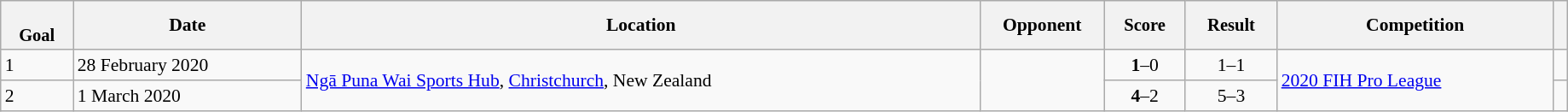<table class="wikitable sortable" style="font-size:90%" width=97%>
<tr>
<th style="font-size:95%;" data-sort-type=number><br>Goal</th>
<th align=center>Date</th>
<th>Location</th>
<th width=90>Opponent</th>
<th data-sort-type="number" style="font-size:95%">Score</th>
<th data-sort-type="number" style="font-size:95%">Result</th>
<th>Competition</th>
<th></th>
</tr>
<tr>
<td>1</td>
<td>28 February 2020</td>
<td rowspan=2><a href='#'>Ngā Puna Wai Sports Hub</a>, <a href='#'>Christchurch</a>, New Zealand</td>
<td rowspan=2></td>
<td align="center"><strong>1</strong>–0</td>
<td align="center">1–1</td>
<td rowspan=2><a href='#'>2020 FIH Pro League</a></td>
<td></td>
</tr>
<tr>
<td>2</td>
<td>1 March 2020</td>
<td align="center"><strong>4</strong>–2</td>
<td align="center">5–3</td>
<td></td>
</tr>
</table>
